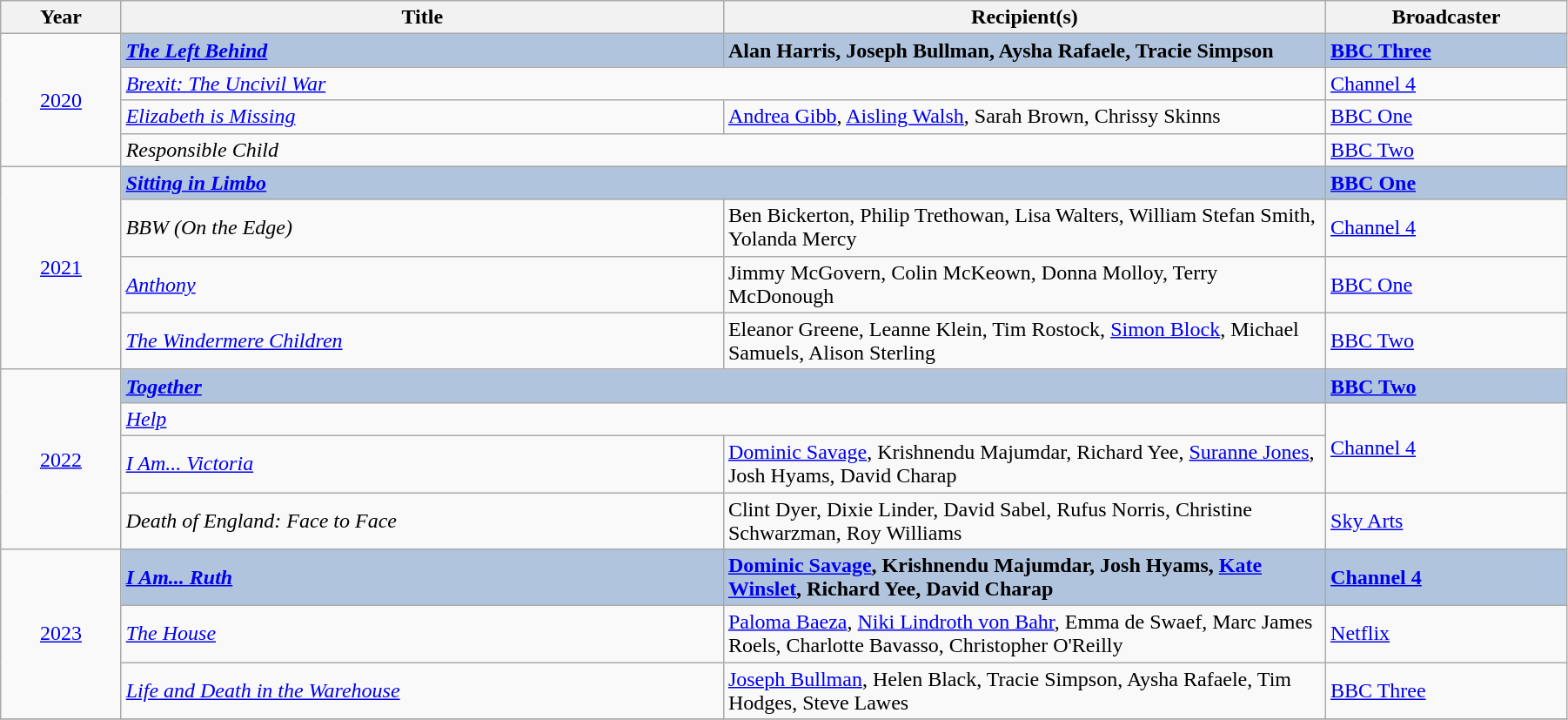<table class="wikitable" width="95%">
<tr>
<th width=5%>Year</th>
<th width=25%>Title</th>
<th width=25%><strong>Recipient(s)</strong></th>
<th width=10%><strong>Broadcaster</strong></th>
</tr>
<tr>
<td rowspan="4" style="text-align:center;"><a href='#'>2020</a><br></td>
<td style="background:#B0C4DE;"><strong><em><a href='#'>The Left Behind</a></em></strong></td>
<td style="background:#B0C4DE;"><strong>Alan Harris, Joseph Bullman, Aysha Rafaele, Tracie Simpson</strong></td>
<td style="background:#B0C4DE;"><strong><a href='#'>BBC Three</a></strong></td>
</tr>
<tr>
<td colspan="2"><em><a href='#'>Brexit: The Uncivil War</a></em></td>
<td><a href='#'>Channel 4</a></td>
</tr>
<tr>
<td><em><a href='#'>Elizabeth is Missing</a></em></td>
<td><a href='#'>Andrea Gibb</a>, <a href='#'>Aisling Walsh</a>, Sarah Brown, Chrissy Skinns</td>
<td><a href='#'>BBC One</a></td>
</tr>
<tr>
<td colspan="2"><em>Responsible Child</em></td>
<td><a href='#'>BBC Two</a></td>
</tr>
<tr>
<td rowspan="4" style="text-align:center;"><a href='#'>2021</a><br></td>
<td style="background:#B0C4DE;" colspan="2"><strong><em><a href='#'>Sitting in Limbo</a></em></strong></td>
<td style="background:#B0C4DE;"><strong><a href='#'>BBC One</a></strong></td>
</tr>
<tr>
<td><em>BBW (On the Edge)</em></td>
<td>Ben Bickerton, Philip Trethowan, Lisa Walters, William Stefan Smith, Yolanda Mercy</td>
<td><a href='#'>Channel 4</a></td>
</tr>
<tr>
<td><em><a href='#'>Anthony</a></em></td>
<td>Jimmy McGovern, Colin McKeown, Donna Molloy, Terry McDonough</td>
<td><a href='#'>BBC One</a></td>
</tr>
<tr>
<td><em><a href='#'>The Windermere Children</a></em></td>
<td>Eleanor Greene, Leanne Klein, Tim Rostock, <a href='#'>Simon Block</a>, Michael Samuels, Alison Sterling</td>
<td><a href='#'>BBC Two</a></td>
</tr>
<tr>
<td rowspan="4" style="text-align:center;"><a href='#'>2022</a><br></td>
<td style="background:#B0C4DE;" colspan="2"><strong><em><a href='#'>Together</a></em></strong></td>
<td style="background:#B0C4DE;"><strong><a href='#'>BBC Two</a></strong></td>
</tr>
<tr>
<td colspan="2"><em><a href='#'>Help</a></em></td>
<td rowspan="2"><a href='#'>Channel 4</a></td>
</tr>
<tr>
<td><em><a href='#'>I Am... Victoria</a></em></td>
<td><a href='#'>Dominic Savage</a>, Krishnendu Majumdar, Richard Yee, <a href='#'>Suranne Jones</a>, Josh Hyams, David Charap</td>
</tr>
<tr>
<td><em>Death of England: Face to Face</em></td>
<td>Clint Dyer, Dixie Linder, David Sabel, Rufus Norris, Christine Schwarzman, Roy Williams</td>
<td><a href='#'>Sky Arts</a></td>
</tr>
<tr>
<td rowspan="3" style="text-align:center;"><a href='#'>2023</a><br></td>
<td style="background:#B0C4DE;"><strong><em><a href='#'>I Am... Ruth</a></em></strong></td>
<td style="background:#B0C4DE;"><strong><a href='#'>Dominic Savage</a>, Krishnendu Majumdar, Josh Hyams, <a href='#'>Kate Winslet</a>, Richard Yee, David Charap</strong></td>
<td style="background:#B0C4DE;"><strong><a href='#'>Channel 4</a></strong></td>
</tr>
<tr>
<td><em><a href='#'>The House</a></em></td>
<td><a href='#'>Paloma Baeza</a>, <a href='#'>Niki Lindroth von Bahr</a>, Emma de Swaef, Marc James Roels, Charlotte Bavasso, Christopher O'Reilly</td>
<td><a href='#'>Netflix</a></td>
</tr>
<tr>
<td><em><a href='#'>Life and Death in the Warehouse</a></em></td>
<td><a href='#'>Joseph Bullman</a>, Helen Black, Tracie Simpson, Aysha Rafaele, Tim Hodges, Steve Lawes</td>
<td><a href='#'>BBC Three</a></td>
</tr>
<tr>
</tr>
</table>
